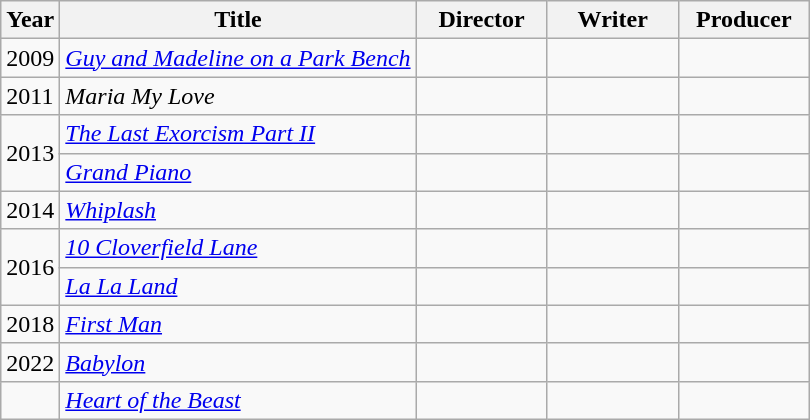<table class="wikitable plainrowheaders">
<tr>
<th>Year</th>
<th>Title</th>
<th width="80">Director</th>
<th width="80">Writer</th>
<th width="80">Producer</th>
</tr>
<tr>
<td>2009</td>
<td><em><a href='#'>Guy and Madeline on a Park Bench</a></em></td>
<td></td>
<td></td>
<td></td>
</tr>
<tr>
<td>2011</td>
<td><em>Maria My Love</em></td>
<td></td>
<td></td>
<td></td>
</tr>
<tr>
<td rowspan="2">2013</td>
<td><em><a href='#'>The Last Exorcism Part II</a></em></td>
<td></td>
<td></td>
<td></td>
</tr>
<tr>
<td><em><a href='#'>Grand Piano</a></em></td>
<td></td>
<td></td>
<td></td>
</tr>
<tr>
<td>2014</td>
<td><em><a href='#'>Whiplash</a></em></td>
<td></td>
<td></td>
<td></td>
</tr>
<tr>
<td rowspan="2">2016</td>
<td><em><a href='#'>10 Cloverfield Lane</a></em></td>
<td></td>
<td></td>
<td></td>
</tr>
<tr>
<td><em><a href='#'>La La Land</a></em></td>
<td></td>
<td></td>
<td></td>
</tr>
<tr>
<td>2018</td>
<td><em><a href='#'>First Man</a></em></td>
<td></td>
<td></td>
<td></td>
</tr>
<tr>
<td>2022</td>
<td><em><a href='#'>Babylon</a></em></td>
<td></td>
<td></td>
<td></td>
</tr>
<tr>
<td></td>
<td><em><a href='#'>Heart of the Beast</a></em></td>
<td></td>
<td></td>
<td></td>
</tr>
</table>
